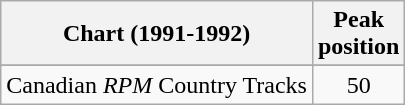<table class="wikitable sortable">
<tr>
<th>Chart (1991-1992)</th>
<th>Peak<br>position</th>
</tr>
<tr>
</tr>
<tr>
<td>Canadian <em>RPM</em> Country Tracks</td>
<td align="center">50</td>
</tr>
</table>
